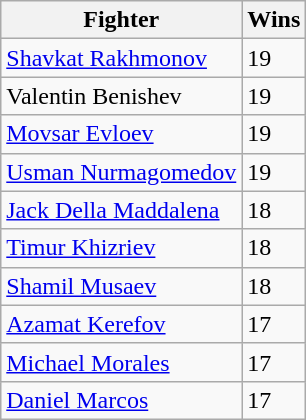<table class="wikitable">
<tr>
<th>Fighter</th>
<th>Wins</th>
</tr>
<tr>
<td> <a href='#'>Shavkat Rakhmonov</a></td>
<td>19</td>
</tr>
<tr>
<td> Valentin Benishev</td>
<td>19</td>
</tr>
<tr>
<td> <a href='#'>Movsar Evloev</a></td>
<td>19</td>
</tr>
<tr>
<td> <a href='#'>Usman Nurmagomedov</a></td>
<td>19</td>
</tr>
<tr>
<td> <a href='#'>Jack Della Maddalena</a></td>
<td>18</td>
</tr>
<tr>
<td> <a href='#'>Timur Khizriev</a></td>
<td>18</td>
</tr>
<tr>
<td> <a href='#'>Shamil Musaev</a></td>
<td>18</td>
</tr>
<tr>
<td> <a href='#'>Azamat Kerefov</a></td>
<td>17</td>
</tr>
<tr>
<td> <a href='#'>Michael Morales</a></td>
<td>17</td>
</tr>
<tr>
<td> <a href='#'>Daniel Marcos</a></td>
<td>17</td>
</tr>
</table>
